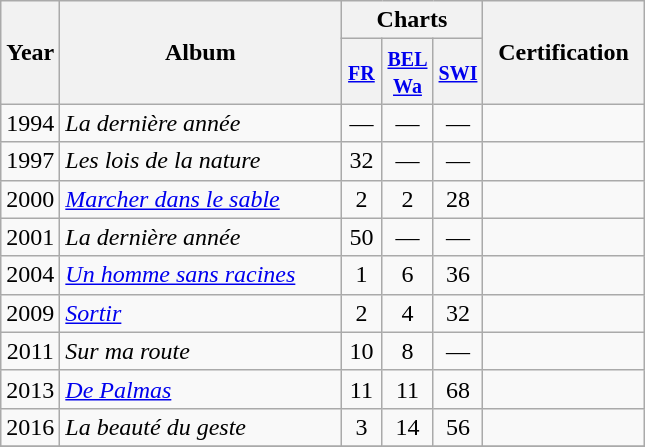<table class="wikitable">
<tr>
<th align="center" rowspan="2">Year</th>
<th align="center" rowspan="2" width="180">Album</th>
<th align="center" colspan="3">Charts</th>
<th align="center" rowspan="2" width="100">Certification</th>
</tr>
<tr>
<th width="20"><small><a href='#'>FR</a></small><br></th>
<th width="20"><small><a href='#'>BEL <br>Wa</a></small><br></th>
<th width="20"><small><a href='#'>SWI</a></small><br></th>
</tr>
<tr>
<td align="center">1994</td>
<td><em>La dernière année</em></td>
<td align="center">—</td>
<td align="center">—</td>
<td align="center">—</td>
<td align="center"></td>
</tr>
<tr>
<td align="center">1997</td>
<td><em>Les lois de la nature</em></td>
<td align="center">32</td>
<td align="center">—</td>
<td align="center">—</td>
<td align="center"></td>
</tr>
<tr>
<td align="center">2000</td>
<td><em><a href='#'>Marcher dans le sable</a></em></td>
<td align="center">2</td>
<td align="center">2</td>
<td align="center">28</td>
<td align="center"></td>
</tr>
<tr>
<td align="center">2001</td>
<td><em>La dernière année</em></td>
<td align="center">50</td>
<td align="center">—</td>
<td align="center">—</td>
<td align="center"></td>
</tr>
<tr>
<td align="center">2004</td>
<td><em><a href='#'>Un homme sans racines</a></em></td>
<td align="center">1</td>
<td align="center">6</td>
<td align="center">36</td>
<td align="center"></td>
</tr>
<tr>
<td align="center">2009</td>
<td><em><a href='#'>Sortir</a></em></td>
<td align="center">2</td>
<td align="center">4</td>
<td align="center">32</td>
<td align="center"></td>
</tr>
<tr>
<td align="center">2011</td>
<td><em>Sur ma route</em></td>
<td align="center">10</td>
<td align="center">8</td>
<td align="center">—</td>
<td align="center"></td>
</tr>
<tr>
<td align="center">2013</td>
<td><em><a href='#'>De Palmas</a></em></td>
<td align="center">11</td>
<td align="center">11</td>
<td align="center">68</td>
<td align="center"></td>
</tr>
<tr>
<td align="center">2016</td>
<td><em>La beauté du geste</em></td>
<td align="center">3</td>
<td align="center">14</td>
<td align="center">56</td>
<td align="center"></td>
</tr>
<tr>
</tr>
</table>
